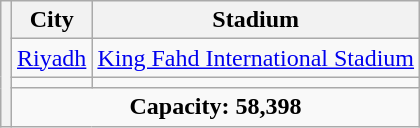<table class="wikitable" style="text-align:center;margin:1em auto;">
<tr>
<th rowspan="4"></th>
<th>City</th>
<th>Stadium</th>
</tr>
<tr>
<td><a href='#'>Riyadh</a></td>
<td><a href='#'>King Fahd International Stadium</a></td>
</tr>
<tr>
<td></td>
<td></td>
</tr>
<tr>
<td colspan="2"><strong>Capacity: 58,398</strong></td>
</tr>
</table>
